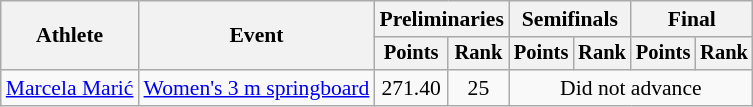<table class=wikitable style="font-size:90%">
<tr>
<th rowspan="2">Athlete</th>
<th rowspan="2">Event</th>
<th colspan="2">Preliminaries</th>
<th colspan="2">Semifinals</th>
<th colspan="2">Final</th>
</tr>
<tr style="font-size:95%">
<th>Points</th>
<th>Rank</th>
<th>Points</th>
<th>Rank</th>
<th>Points</th>
<th>Rank</th>
</tr>
<tr align=center>
<td align=left><a href='#'>Marcela Marić</a></td>
<td align=left><a href='#'>Women's 3 m springboard</a></td>
<td>271.40</td>
<td>25</td>
<td colspan="4">Did not advance</td>
</tr>
</table>
